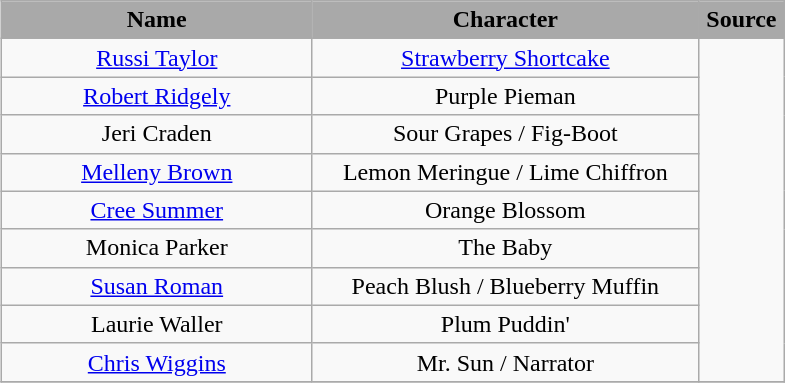<table class="wikitable" style="text-align:center; margin: 5px;">
<tr>
<th style="background:darkGrey; width:200px;">Name</th>
<th style="background:darkGrey; width:250px;">Character</th>
<th style="background:darkGrey; width:50px;">Source</th>
</tr>
<tr>
<td><a href='#'>Russi Taylor</a></td>
<td><a href='#'>Strawberry Shortcake</a></td>
<td rowspan="9"></td>
</tr>
<tr>
<td><a href='#'>Robert Ridgely</a></td>
<td>Purple Pieman</td>
</tr>
<tr>
<td>Jeri Craden</td>
<td>Sour Grapes / Fig-Boot</td>
</tr>
<tr>
<td><a href='#'>Melleny Brown</a></td>
<td>Lemon Meringue / Lime Chiffron</td>
</tr>
<tr>
<td><a href='#'>Cree Summer</a></td>
<td>Orange Blossom</td>
</tr>
<tr>
<td>Monica Parker</td>
<td>The Baby</td>
</tr>
<tr>
<td><a href='#'>Susan Roman</a></td>
<td>Peach Blush / Blueberry Muffin</td>
</tr>
<tr>
<td>Laurie Waller</td>
<td>Plum Puddin'</td>
</tr>
<tr>
<td><a href='#'>Chris Wiggins</a></td>
<td>Mr. Sun / Narrator</td>
</tr>
<tr>
</tr>
</table>
